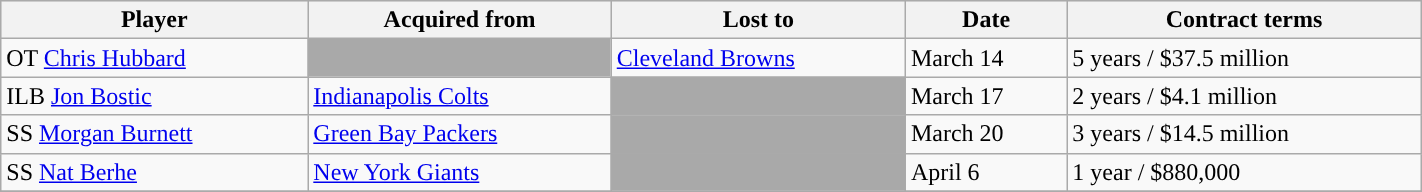<table class="wikitable" style="width:75%">
<tr style="text-align:center; background:#ddd">
<th>Player</th>
<th>Acquired from</th>
<th>Lost to</th>
<th>Date</th>
<th>Contract terms</th>
</tr>
<tr>
<td><div>OT <a href='#'>Chris Hubbard</a></div></td>
<td style="background:darkgray"></td>
<td><div><a href='#'>Cleveland Browns</a></div></td>
<td><div>March 14</div></td>
<td><div>5 years / $37.5 million</div></td>
</tr>
<tr>
<td><div>ILB <a href='#'>Jon Bostic</a></div></td>
<td><div><a href='#'>Indianapolis Colts</a></div></td>
<td style="background:darkgray"></td>
<td><div>March 17</div></td>
<td><div>2 years / $4.1 million</div></td>
</tr>
<tr>
<td><div>SS <a href='#'>Morgan Burnett</a></div></td>
<td><div><a href='#'>Green Bay Packers</a></div></td>
<td style="background:darkgray"></td>
<td><div>March 20</div></td>
<td><div>3 years / $14.5 million</div></td>
</tr>
<tr>
<td><div>SS <a href='#'>Nat Berhe</a></div></td>
<td><div><a href='#'>New York Giants</a></div></td>
<td style="background:darkgray"></td>
<td><div>April 6</div></td>
<td><div>1 year / $880,000</div></td>
</tr>
<tr>
</tr>
</table>
